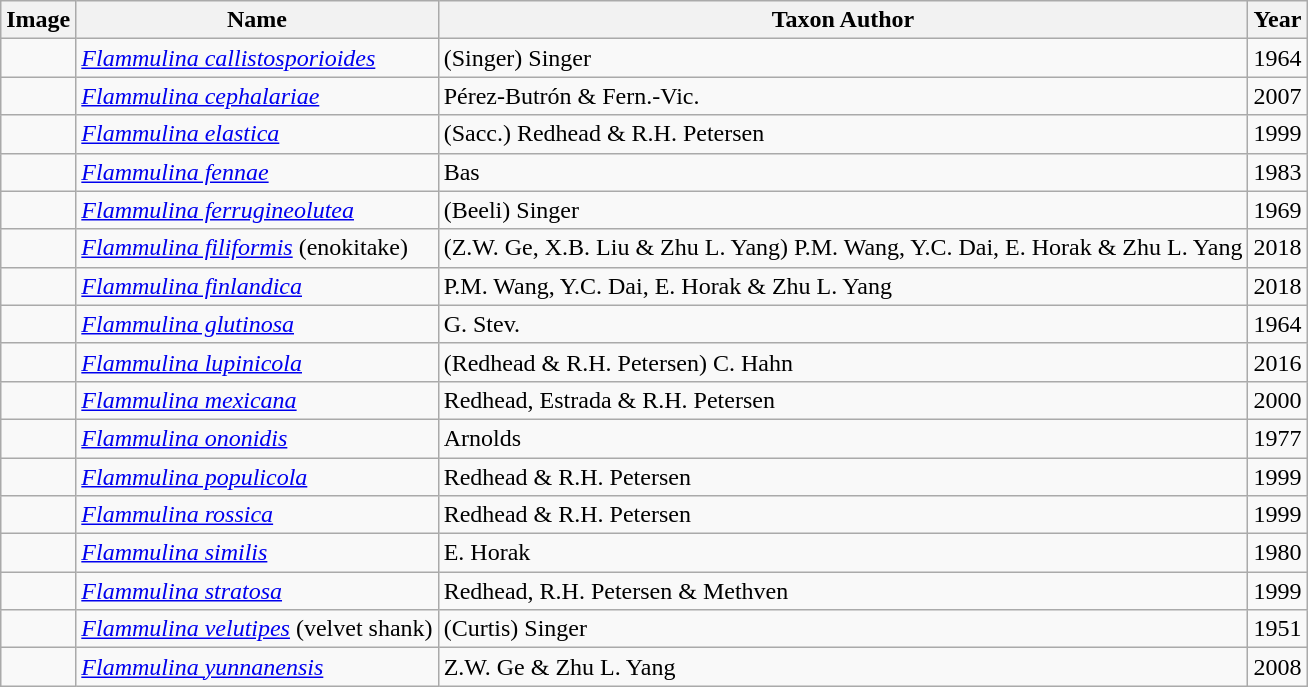<table class="wikitable sortable">
<tr>
<th>Image</th>
<th>Name</th>
<th>Taxon Author</th>
<th>Year</th>
</tr>
<tr>
<td></td>
<td><em><a href='#'>Flammulina callistosporioides</a></em></td>
<td>(Singer) Singer</td>
<td>1964</td>
</tr>
<tr>
<td></td>
<td><em><a href='#'>Flammulina cephalariae</a></em></td>
<td>Pérez-Butrón & Fern.-Vic.</td>
<td>2007</td>
</tr>
<tr>
<td></td>
<td><em><a href='#'>Flammulina elastica</a></em></td>
<td>(Sacc.) Redhead & R.H. Petersen</td>
<td>1999</td>
</tr>
<tr>
<td></td>
<td><em><a href='#'>Flammulina fennae</a></em></td>
<td>Bas</td>
<td>1983</td>
</tr>
<tr>
<td></td>
<td><em><a href='#'>Flammulina ferrugineolutea</a></em></td>
<td>(Beeli) Singer</td>
<td>1969</td>
</tr>
<tr>
<td></td>
<td><em><a href='#'>Flammulina filiformis</a></em> (enokitake)</td>
<td>(Z.W. Ge, X.B. Liu & Zhu L. Yang) P.M. Wang, Y.C. Dai, E. Horak & Zhu L. Yang</td>
<td>2018</td>
</tr>
<tr>
<td></td>
<td><em><a href='#'>Flammulina finlandica</a></em></td>
<td>P.M. Wang, Y.C. Dai, E. Horak & Zhu L. Yang</td>
<td>2018</td>
</tr>
<tr>
<td></td>
<td><em><a href='#'>Flammulina glutinosa</a></em></td>
<td>G. Stev.</td>
<td>1964</td>
</tr>
<tr>
<td></td>
<td><em><a href='#'>Flammulina lupinicola</a></em></td>
<td>(Redhead & R.H. Petersen) C. Hahn</td>
<td>2016</td>
</tr>
<tr>
<td></td>
<td><em><a href='#'>Flammulina mexicana</a></em></td>
<td>Redhead, Estrada & R.H. Petersen</td>
<td>2000</td>
</tr>
<tr>
<td></td>
<td><em><a href='#'>Flammulina ononidis</a></em></td>
<td>Arnolds</td>
<td>1977</td>
</tr>
<tr>
<td></td>
<td><em><a href='#'>Flammulina populicola</a></em></td>
<td>Redhead & R.H. Petersen</td>
<td>1999</td>
</tr>
<tr>
<td></td>
<td><em><a href='#'>Flammulina rossica</a></em></td>
<td>Redhead & R.H. Petersen</td>
<td>1999</td>
</tr>
<tr>
<td></td>
<td><em><a href='#'>Flammulina similis</a></em></td>
<td>E. Horak</td>
<td>1980</td>
</tr>
<tr>
<td></td>
<td><em><a href='#'>Flammulina stratosa</a></em></td>
<td>Redhead, R.H. Petersen & Methven</td>
<td>1999</td>
</tr>
<tr>
<td></td>
<td><em><a href='#'>Flammulina velutipes</a></em> (velvet shank)</td>
<td>(Curtis) Singer</td>
<td>1951</td>
</tr>
<tr>
<td></td>
<td><em><a href='#'>Flammulina yunnanensis</a></em></td>
<td>Z.W. Ge & Zhu L. Yang</td>
<td>2008</td>
</tr>
</table>
